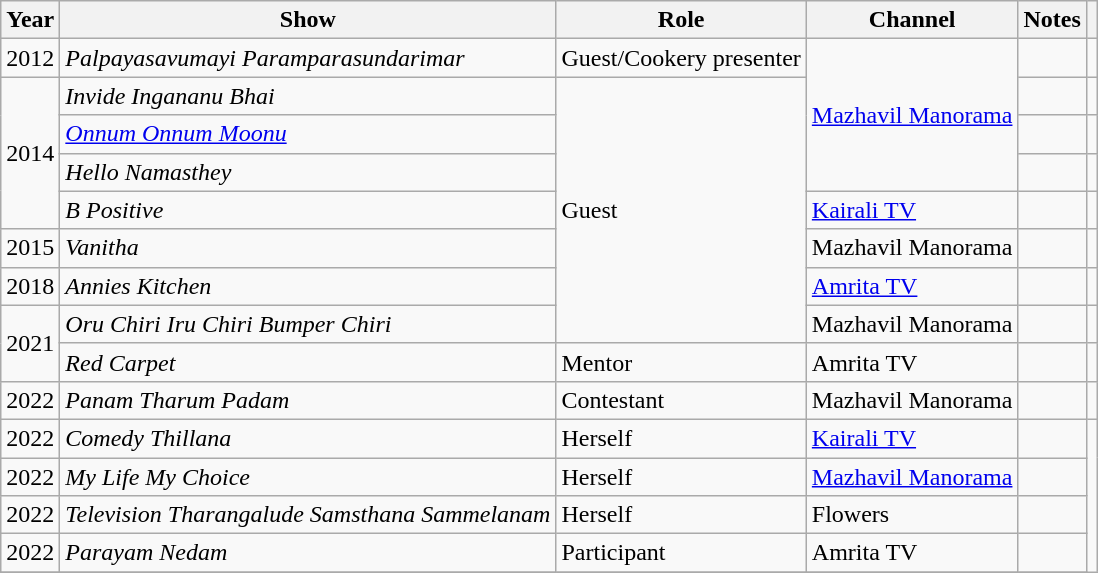<table class="wikitable sortable">
<tr>
<th>Year</th>
<th>Show</th>
<th>Role</th>
<th>Channel</th>
<th>Notes</th>
<th></th>
</tr>
<tr>
<td>2012</td>
<td><em>Palpayasavumayi Paramparasundarimar</em></td>
<td>Guest/Cookery presenter</td>
<td rowspan=4><a href='#'>Mazhavil Manorama</a></td>
<td></td>
<td></td>
</tr>
<tr>
<td rowspan=4>2014</td>
<td><em>Invide Ingananu Bhai</em></td>
<td rowspan=7>Guest</td>
<td></td>
<td></td>
</tr>
<tr>
<td><em><a href='#'>Onnum Onnum Moonu</a></em></td>
<td></td>
<td></td>
</tr>
<tr>
<td><em>Hello Namasthey</em></td>
<td></td>
<td></td>
</tr>
<tr>
<td><em>B Positive</em></td>
<td><a href='#'>Kairali TV</a></td>
<td></td>
<td></td>
</tr>
<tr>
<td>2015</td>
<td><em>Vanitha</em></td>
<td>Mazhavil Manorama</td>
<td></td>
<td></td>
</tr>
<tr>
<td>2018</td>
<td><em>Annies Kitchen</em></td>
<td><a href='#'>Amrita TV</a></td>
<td></td>
<td></td>
</tr>
<tr>
<td rowspan=2>2021</td>
<td><em>Oru Chiri Iru Chiri Bumper Chiri</em></td>
<td>Mazhavil Manorama</td>
<td></td>
<td></td>
</tr>
<tr>
<td><em>Red Carpet</em></td>
<td>Mentor</td>
<td>Amrita TV</td>
<td></td>
<td></td>
</tr>
<tr>
<td>2022</td>
<td><em>Panam Tharum Padam</em></td>
<td>Contestant</td>
<td>Mazhavil Manorama</td>
<td></td>
<td></td>
</tr>
<tr>
<td>2022</td>
<td><em>Comedy Thillana</em></td>
<td>Herself</td>
<td><a href='#'>Kairali TV</a></td>
<td></td>
</tr>
<tr>
<td>2022</td>
<td><em>My Life My Choice</em></td>
<td>Herself</td>
<td><a href='#'>Mazhavil Manorama</a></td>
<td></td>
</tr>
<tr>
<td>2022</td>
<td><em>Television Tharangalude Samsthana Sammelanam</em></td>
<td>Herself</td>
<td>Flowers</td>
<td></td>
</tr>
<tr>
<td>2022</td>
<td><em>Parayam Nedam</em></td>
<td>Participant</td>
<td>Amrita TV</td>
<td></td>
</tr>
<tr>
</tr>
</table>
